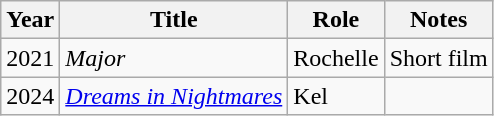<table class="wikitable sortable">
<tr>
<th>Year</th>
<th>Title</th>
<th>Role</th>
<th>Notes</th>
</tr>
<tr>
<td>2021</td>
<td><em>Major</em></td>
<td>Rochelle</td>
<td>Short film</td>
</tr>
<tr>
<td>2024</td>
<td><em><a href='#'>Dreams in Nightmares</a></em></td>
<td>Kel</td>
<td></td>
</tr>
</table>
